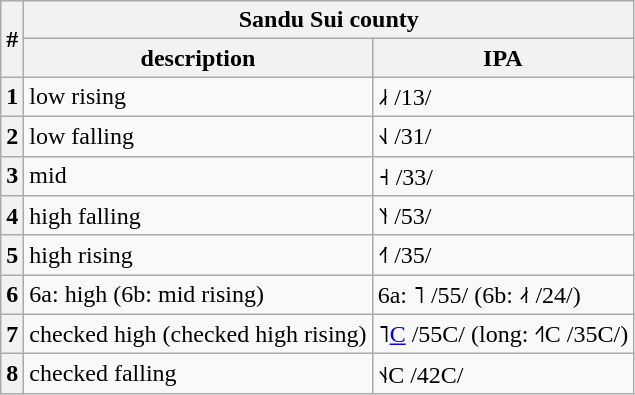<table class=" wikitable" border="1">
<tr>
<th rowspan=2>#</th>
<th colspan=2>Sandu Sui county</th>
</tr>
<tr>
<th>description</th>
<th>IPA</th>
</tr>
<tr>
<th>1</th>
<td>low rising</td>
<td>˩˧ /13/</td>
</tr>
<tr>
<th>2</th>
<td>low falling</td>
<td>˧˩ /31/</td>
</tr>
<tr>
<th>3</th>
<td>mid</td>
<td>˧ /33/</td>
</tr>
<tr>
<th>4</th>
<td>high falling</td>
<td>˥˧ /53/</td>
</tr>
<tr>
<th>5</th>
<td>high rising</td>
<td>˧˥ /35/</td>
</tr>
<tr>
<th>6</th>
<td>6a: high (6b: mid rising)</td>
<td>6a: ˥ /55/ (6b: ˨˦ /24/)</td>
</tr>
<tr>
<th>7</th>
<td>checked high (checked high rising)</td>
<td>˥<a href='#'>C</a> /55C/ (long: ˧˥C /35C/)</td>
</tr>
<tr>
<th>8</th>
<td>checked falling</td>
<td>˦˨C /42C/</td>
</tr>
</table>
